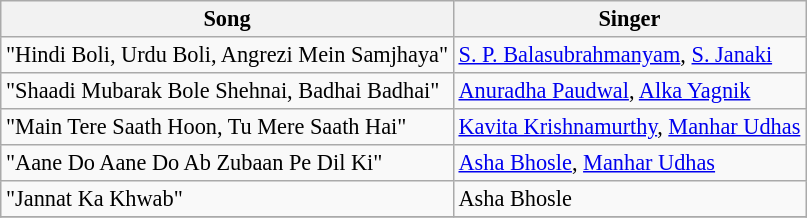<table class="wikitable" style="font-size:93%;">
<tr>
<th>Song</th>
<th>Singer</th>
</tr>
<tr>
<td>"Hindi Boli, Urdu Boli, Angrezi Mein Samjhaya"</td>
<td><a href='#'>S. P. Balasubrahmanyam</a>, <a href='#'>S. Janaki</a></td>
</tr>
<tr>
<td>"Shaadi Mubarak Bole Shehnai, Badhai Badhai"</td>
<td><a href='#'>Anuradha Paudwal</a>, <a href='#'>Alka Yagnik</a></td>
</tr>
<tr>
<td>"Main Tere Saath Hoon, Tu Mere Saath Hai"</td>
<td><a href='#'>Kavita Krishnamurthy</a>, <a href='#'>Manhar Udhas</a></td>
</tr>
<tr>
<td>"Aane Do Aane Do Ab Zubaan Pe Dil Ki"</td>
<td><a href='#'>Asha Bhosle</a>, <a href='#'>Manhar Udhas</a></td>
</tr>
<tr>
<td>"Jannat Ka Khwab"</td>
<td>Asha Bhosle</td>
</tr>
<tr>
</tr>
</table>
